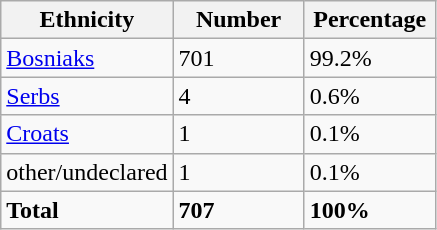<table class="wikitable">
<tr>
<th width="100px">Ethnicity</th>
<th width="80px">Number</th>
<th width="80px">Percentage</th>
</tr>
<tr>
<td><a href='#'>Bosniaks</a></td>
<td>701</td>
<td>99.2%</td>
</tr>
<tr>
<td><a href='#'>Serbs</a></td>
<td>4</td>
<td>0.6%</td>
</tr>
<tr>
<td><a href='#'>Croats</a></td>
<td>1</td>
<td>0.1%</td>
</tr>
<tr>
<td>other/undeclared</td>
<td>1</td>
<td>0.1%</td>
</tr>
<tr>
<td><strong>Total</strong></td>
<td><strong>707</strong></td>
<td><strong>100%</strong></td>
</tr>
</table>
